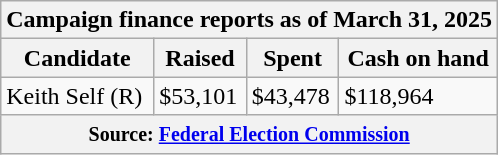<table class="wikitable sortable">
<tr>
<th colspan=4>Campaign finance reports as of March 31, 2025</th>
</tr>
<tr style="text-align:center;">
<th>Candidate</th>
<th>Raised</th>
<th>Spent</th>
<th>Cash on hand</th>
</tr>
<tr>
<td>Keith Self (R)</td>
<td>$53,101</td>
<td>$43,478</td>
<td>$118,964</td>
</tr>
<tr>
<th colspan="4"><small>Source: <a href='#'>Federal Election Commission</a></small></th>
</tr>
</table>
